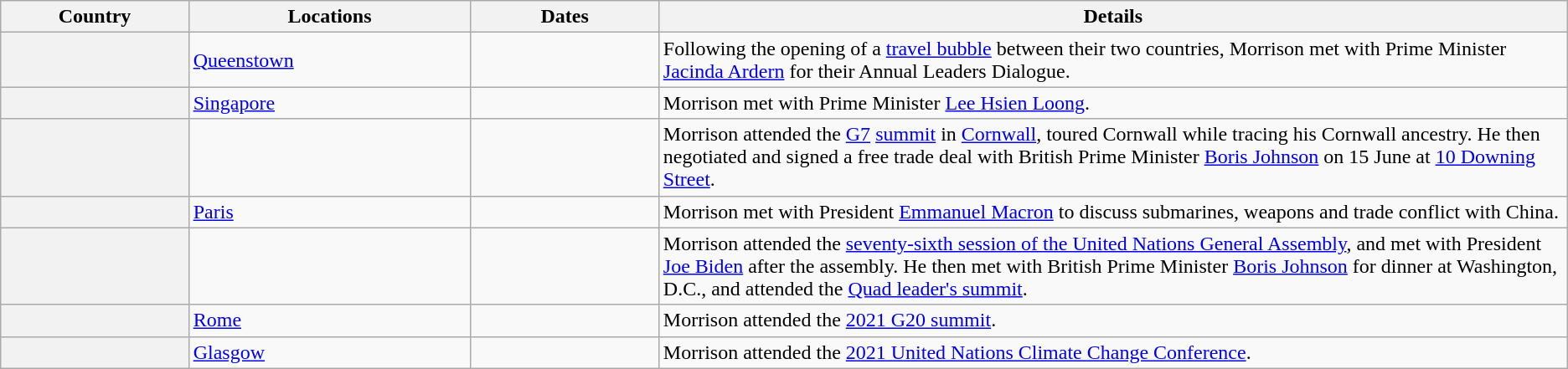<table class="wikitable plainrowheaders sortable">
<tr>
<th scope="col" style="width: 12%;">Country</th>
<th scope="col" style="width: 18%;">Locations</th>
<th scope="col" style="width: 12%;">Dates</th>
<th scope="col" style="width: 58%;" class="unsortable">Details</th>
</tr>
<tr>
<th scope="row"></th>
<td><a href='#'>Queenstown</a></td>
<td></td>
<td>Following the opening of a <a href='#'>travel bubble</a> between their two countries, Morrison met with Prime Minister <a href='#'>Jacinda Ardern</a> for their Annual Leaders Dialogue.</td>
</tr>
<tr>
<th scope="row"></th>
<td><a href='#'>Singapore</a></td>
<td></td>
<td>Morrison met with Prime Minister <a href='#'>Lee Hsien Loong</a>.</td>
</tr>
<tr>
<th scope="row"></th>
<td></td>
<td></td>
<td>Morrison attended the <a href='#'>G7</a> <a href='#'>summit</a> in <a href='#'>Cornwall</a>, toured Cornwall while tracing his Cornwall ancestry. He then negotiated and signed a free trade deal with British Prime Minister <a href='#'>Boris Johnson</a> on 15 June at <a href='#'>10 Downing Street</a>.</td>
</tr>
<tr>
<th scope="row"></th>
<td><a href='#'>Paris</a></td>
<td></td>
<td>Morrison met with President <a href='#'>Emmanuel Macron</a> to discuss submarines, weapons and trade conflict with China.</td>
</tr>
<tr>
<th scope="row"></th>
<td></td>
<td></td>
<td>Morrison attended the <a href='#'>seventy-sixth session of the United Nations General Assembly</a>, and met with President <a href='#'>Joe Biden</a> after the assembly. He then met with British Prime Minister <a href='#'>Boris Johnson</a> for dinner at Washington, D.C., and attended the <a href='#'>Quad leader's summit</a>.</td>
</tr>
<tr>
<th scope="row"></th>
<td><a href='#'>Rome</a></td>
<td></td>
<td>Morrison attended the <a href='#'>2021 G20 summit</a>.</td>
</tr>
<tr>
<th scope="row"></th>
<td><a href='#'>Glasgow</a></td>
<td></td>
<td>Morrison attended the <a href='#'>2021 United Nations Climate Change Conference</a>.</td>
</tr>
</table>
